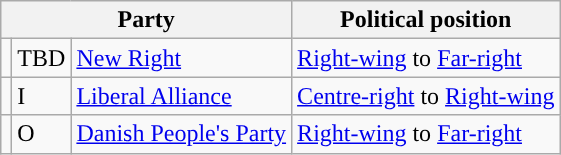<table class="wikitable">
<tr>
<th colspan="3">Party</th>
<th>Political position</th>
</tr>
<tr>
<td></td>
<td>TBD</td>
<td><a href='#'>New Right</a></td>
<td><a href='#'>Right-wing</a> to  <a href='#'>Far-right</a></td>
</tr>
<tr>
<td></td>
<td>I</td>
<td><a href='#'>Liberal Alliance</a></td>
<td><a href='#'>Centre-right</a> to <a href='#'>Right-wing</a></td>
</tr>
<tr>
<td></td>
<td>O</td>
<td><a href='#'>Danish People's Party</a></td>
<td><a href='#'>Right-wing</a> to  <a href='#'>Far-right</a></td>
</tr>
</table>
